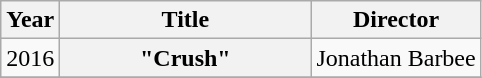<table class="wikitable plainrowheaders">
<tr>
<th>Year</th>
<th style="width:10em;">Title</th>
<th>Director</th>
</tr>
<tr>
<td>2016</td>
<th scope="row">"Crush"</th>
<td>Jonathan Barbee</td>
</tr>
<tr>
</tr>
</table>
